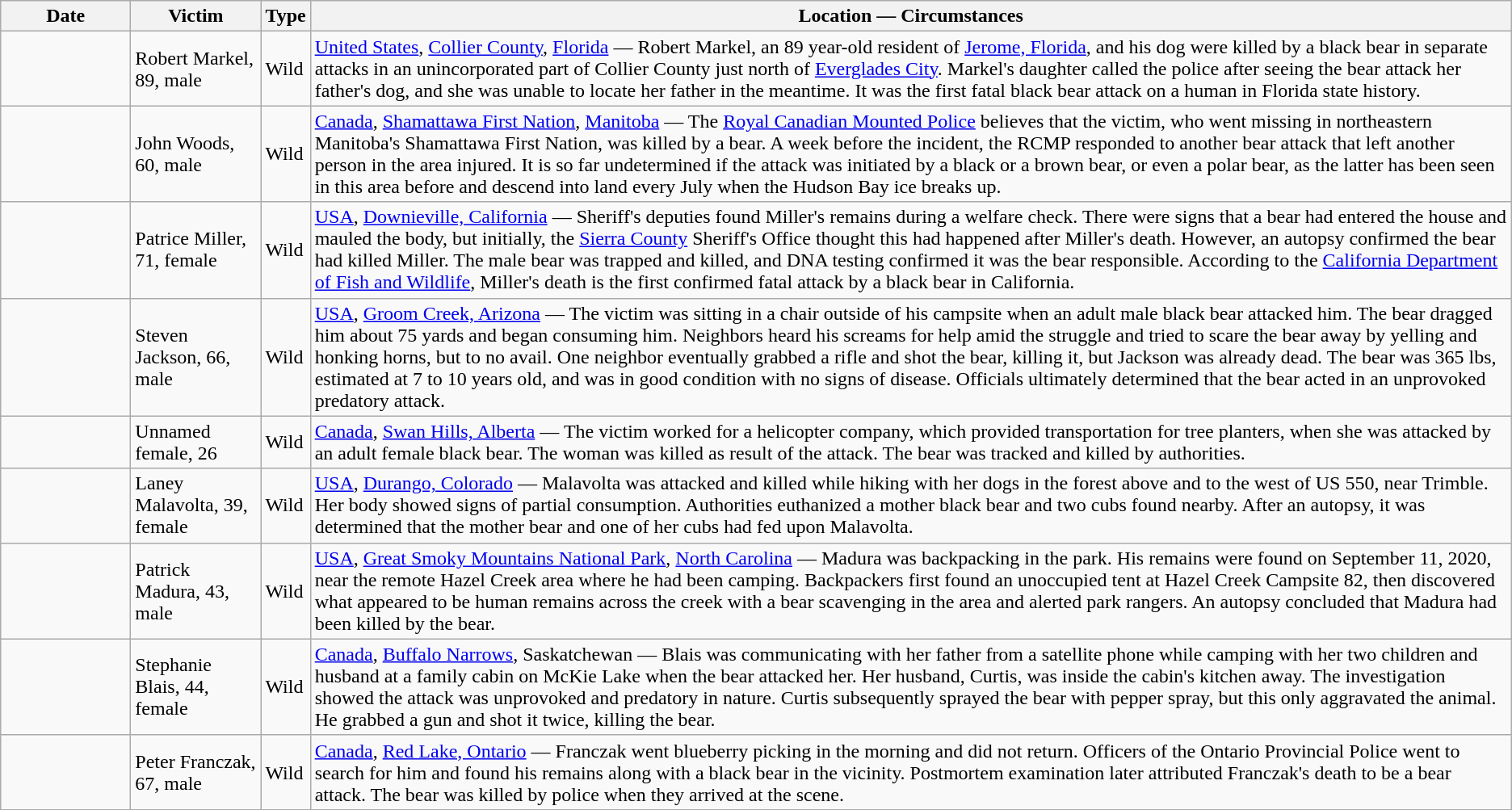<table class="wikitable sortable">
<tr>
<th style="width:100px;">Date</th>
<th style="width:100px;" class="unsortable">Victim</th>
<th style="">Type</th>
<th class="unsortable">Location — Circumstances</th>
</tr>
<tr>
<td></td>
<td>Robert Markel, 89, male</td>
<td>Wild</td>
<td><a href='#'>United States</a>, <a href='#'>Collier County</a>, <a href='#'>Florida</a> — Robert Markel, an 89 year-old resident of <a href='#'>Jerome, Florida</a>, and his dog were killed by a black bear in separate attacks in an unincorporated part of Collier County just north of <a href='#'>Everglades City</a>. Markel's daughter called the police after seeing the bear attack her father's dog, and she was unable to locate her father in the meantime. It was the first fatal black bear attack on a human in Florida state history.</td>
</tr>
<tr>
<td></td>
<td>John Woods, 60, male</td>
<td>Wild</td>
<td><a href='#'>Canada</a>, <a href='#'>Shamattawa First Nation</a>, <a href='#'>Manitoba</a> — The <a href='#'>Royal Canadian Mounted Police</a> believes that the victim, who went missing in northeastern Manitoba's Shamattawa First Nation, was killed by a bear. A week before the incident, the RCMP responded to another bear attack that left another person in the area injured. It is so far undetermined if the attack was initiated by a black or a brown bear, or even a polar bear, as the latter has been seen in this area before and descend into land every July when the Hudson Bay ice breaks up.</td>
</tr>
<tr>
<td></td>
<td>Patrice Miller, 71, female</td>
<td>Wild</td>
<td><a href='#'>USA</a>, <a href='#'>Downieville, California</a> — Sheriff's deputies found Miller's remains during a welfare check. There were signs that a bear had entered the house and mauled the body, but initially, the <a href='#'>Sierra County</a> Sheriff's Office thought this had happened after Miller's death. However, an autopsy confirmed the bear had killed Miller. The male bear was trapped and killed, and DNA testing confirmed it was the bear responsible. According to the <a href='#'>California Department of Fish and Wildlife</a>, Miller's death is the first confirmed fatal attack by a black bear in California.</td>
</tr>
<tr>
<td></td>
<td>Steven Jackson, 66, male</td>
<td>Wild</td>
<td><a href='#'>USA</a>, <a href='#'>Groom Creek, Arizona</a> — The victim was sitting in a chair outside of his campsite when an adult male black bear attacked him. The bear dragged him about 75 yards and began consuming him. Neighbors heard his screams for help amid the struggle and tried to scare the bear away by yelling and honking horns, but to no avail. One neighbor eventually grabbed a rifle and shot the bear, killing it, but Jackson was already dead.  The bear was 365 lbs, estimated at 7 to 10 years old, and was in good condition with no signs of disease. Officials ultimately determined that the bear acted in an unprovoked predatory attack.</td>
</tr>
<tr>
<td></td>
<td>Unnamed female, 26</td>
<td>Wild</td>
<td><a href='#'>Canada</a>, <a href='#'>Swan Hills, Alberta</a> — The victim worked for a helicopter company, which provided transportation for tree planters, when she was attacked by an adult female black bear. The woman was killed as result of the attack. The bear was tracked and killed by authorities.</td>
</tr>
<tr>
<td></td>
<td>Laney Malavolta, 39, female</td>
<td>Wild</td>
<td><a href='#'>USA</a>, <a href='#'>Durango, Colorado</a> — Malavolta was attacked and killed while hiking with her dogs in the forest above and to the west of US 550, near Trimble. Her body showed signs of partial consumption. Authorities euthanized a mother black bear and two cubs found nearby. After an autopsy, it was determined that the mother bear and one of her cubs had fed upon Malavolta.</td>
</tr>
<tr>
<td></td>
<td>Patrick Madura, 43, male</td>
<td>Wild</td>
<td><a href='#'>USA</a>, <a href='#'>Great Smoky Mountains National Park</a>, <a href='#'>North Carolina</a> — Madura was backpacking in the park. His remains were found on September 11, 2020, near the remote Hazel Creek area where he had been camping. Backpackers first found an unoccupied tent at Hazel Creek Campsite 82, then discovered what appeared to be human remains across the creek with a bear scavenging in the area and alerted park rangers. An autopsy concluded that Madura had been killed by the bear.</td>
</tr>
<tr>
<td></td>
<td>Stephanie Blais, 44, female</td>
<td>Wild</td>
<td><a href='#'>Canada</a>, <a href='#'>Buffalo Narrows</a>, Saskatchewan — Blais was communicating with her father from a satellite phone while camping with her two children and husband at a family cabin on McKie Lake when the bear attacked her. Her husband, Curtis, was inside the cabin's kitchen  away. The investigation showed the attack was unprovoked and predatory in nature. Curtis subsequently sprayed the bear with pepper spray, but this only aggravated the animal. He grabbed a gun and shot it twice, killing the bear.</td>
</tr>
<tr>
<td></td>
<td>Peter Franczak, 67, male</td>
<td>Wild</td>
<td><a href='#'>Canada</a>, <a href='#'>Red Lake, Ontario</a> — Franczak went blueberry picking in the morning and did not return. Officers of the Ontario Provincial Police went to search for him and found his remains along with a black bear in the vicinity. Postmortem examination later attributed Franczak's death to be a bear attack. The bear was killed by police when they arrived at the scene.</td>
</tr>
</table>
